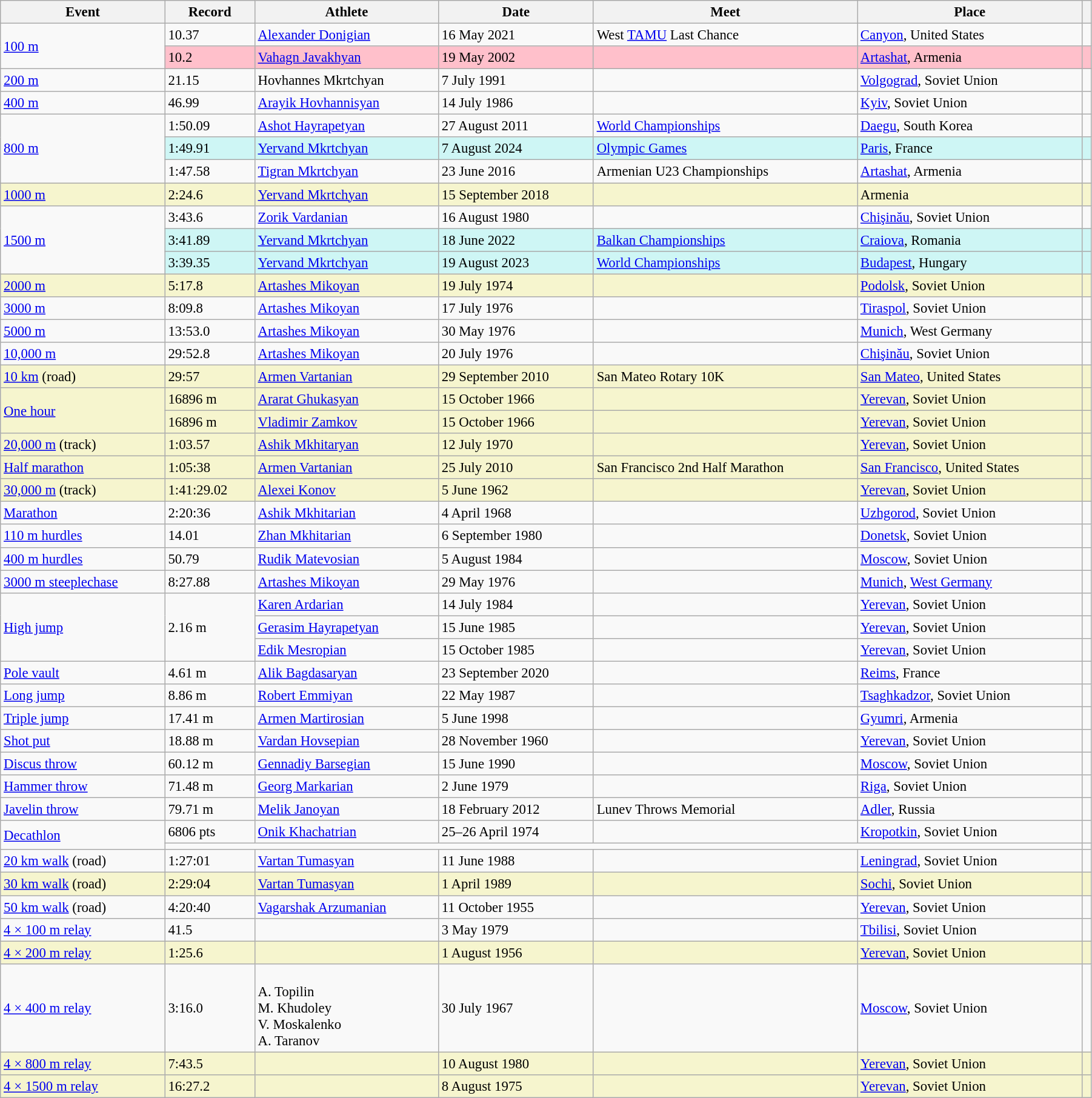<table class="wikitable" style="font-size:95%; width: 95%;">
<tr>
<th>Event</th>
<th>Record</th>
<th>Athlete</th>
<th>Date</th>
<th>Meet</th>
<th>Place</th>
<th></th>
</tr>
<tr>
<td rowspan=2><a href='#'>100 m</a></td>
<td>10.37  </td>
<td><a href='#'>Alexander Donigian</a></td>
<td>16 May 2021</td>
<td>West <a href='#'>TAMU</a> Last Chance</td>
<td><a href='#'>Canyon</a>, United States</td>
<td></td>
</tr>
<tr style="background:pink">
<td>10.2 </td>
<td><a href='#'>Vahagn Javakhyan</a></td>
<td>19 May 2002</td>
<td></td>
<td><a href='#'>Artashat</a>, Armenia</td>
<td></td>
</tr>
<tr>
<td><a href='#'>200 m</a></td>
<td>21.15</td>
<td>Hovhannes Mkrtchyan</td>
<td>7 July 1991</td>
<td></td>
<td><a href='#'>Volgograd</a>, Soviet Union</td>
<td></td>
</tr>
<tr>
<td><a href='#'>400 m</a></td>
<td>46.99</td>
<td><a href='#'>Arayik Hovhannisyan</a></td>
<td>14 July 1986</td>
<td></td>
<td><a href='#'>Kyiv</a>, Soviet Union</td>
<td></td>
</tr>
<tr>
<td rowspan=3><a href='#'>800 m</a></td>
<td>1:50.09</td>
<td><a href='#'>Ashot Hayrapetyan</a></td>
<td>27 August 2011</td>
<td><a href='#'>World Championships</a></td>
<td><a href='#'>Daegu</a>, South Korea</td>
<td></td>
</tr>
<tr bgcolor=#CEF6F5>
<td>1:49.91</td>
<td><a href='#'>Yervand Mkrtchyan</a></td>
<td>7 August 2024</td>
<td><a href='#'>Olympic Games</a></td>
<td><a href='#'>Paris</a>, France</td>
<td></td>
</tr>
<tr>
<td>1:47.58</td>
<td><a href='#'>Tigran Mkrtchyan</a></td>
<td>23 June 2016</td>
<td>Armenian U23 Championships</td>
<td><a href='#'>Artashat</a>, Armenia</td>
<td></td>
</tr>
<tr style="background:#f6F5CE;">
<td><a href='#'>1000 m</a></td>
<td>2:24.6 </td>
<td><a href='#'>Yervand Mkrtchyan</a></td>
<td>15 September 2018</td>
<td></td>
<td>Armenia</td>
<td></td>
</tr>
<tr>
<td rowspan=3><a href='#'>1500 m</a></td>
<td>3:43.6 </td>
<td><a href='#'>Zorik Vardanian</a></td>
<td>16 August 1980</td>
<td></td>
<td><a href='#'>Chişinău</a>, Soviet Union</td>
<td></td>
</tr>
<tr style="background:#cef6f5;">
<td>3:41.89</td>
<td><a href='#'>Yervand Mkrtchyan</a></td>
<td>18 June 2022</td>
<td><a href='#'>Balkan Championships</a></td>
<td><a href='#'>Craiova</a>, Romania</td>
<td></td>
</tr>
<tr bgcolor=#CEF6F5>
<td>3:39.35</td>
<td><a href='#'>Yervand Mkrtchyan</a></td>
<td>19 August 2023</td>
<td><a href='#'>World Championships</a></td>
<td><a href='#'>Budapest</a>, Hungary</td>
<td></td>
</tr>
<tr style="background:#f6F5CE;">
<td><a href='#'>2000 m</a></td>
<td>5:17.8 </td>
<td><a href='#'>Artashes Mikoyan</a></td>
<td>19 July 1974</td>
<td></td>
<td><a href='#'>Podolsk</a>, Soviet Union</td>
<td></td>
</tr>
<tr>
<td><a href='#'>3000 m</a></td>
<td>8:09.8 </td>
<td><a href='#'>Artashes Mikoyan</a></td>
<td>17 July 1976</td>
<td></td>
<td><a href='#'>Tiraspol</a>, Soviet Union</td>
<td></td>
</tr>
<tr>
<td><a href='#'>5000 m</a></td>
<td>13:53.0 </td>
<td><a href='#'>Artashes Mikoyan</a></td>
<td>30 May 1976</td>
<td></td>
<td><a href='#'>Munich</a>, West Germany</td>
<td></td>
</tr>
<tr>
<td><a href='#'>10,000 m</a></td>
<td>29:52.8 </td>
<td><a href='#'>Artashes Mikoyan</a></td>
<td>20 July 1976</td>
<td></td>
<td><a href='#'>Chişinău</a>, Soviet Union</td>
<td></td>
</tr>
<tr style="background:#f6F5CE;">
<td><a href='#'>10 km</a> (road)</td>
<td>29:57</td>
<td><a href='#'>Armen Vartanian</a></td>
<td>29 September 2010</td>
<td>San Mateo Rotary 10K</td>
<td><a href='#'>San Mateo</a>, United States</td>
<td></td>
</tr>
<tr style="background:#f6F5CE;">
<td rowspan=2><a href='#'>One hour</a></td>
<td>16896 m </td>
<td><a href='#'>Ararat Ghukasyan</a></td>
<td>15 October 1966</td>
<td></td>
<td><a href='#'>Yerevan</a>, Soviet Union</td>
<td></td>
</tr>
<tr style="background:#f6F5CE;">
<td>16896 m </td>
<td><a href='#'>Vladimir Zamkov</a></td>
<td>15 October 1966</td>
<td></td>
<td><a href='#'>Yerevan</a>, Soviet Union</td>
<td></td>
</tr>
<tr style="background:#f6F5CE;">
<td><a href='#'>20,000 m</a> (track)</td>
<td>1:03.57  </td>
<td><a href='#'>Ashik Mkhitaryan</a></td>
<td>12 July 1970</td>
<td></td>
<td><a href='#'>Yerevan</a>, Soviet Union</td>
<td></td>
</tr>
<tr style="background:#f6F5CE;">
<td><a href='#'>Half marathon</a></td>
<td>1:05:38</td>
<td><a href='#'>Armen Vartanian</a></td>
<td>25 July 2010</td>
<td>San Francisco 2nd Half Marathon</td>
<td><a href='#'>San Francisco</a>, United States</td>
<td></td>
</tr>
<tr style="background:#f6F5CE;">
<td><a href='#'>30,000 m</a> (track)</td>
<td>1:41:29.02  </td>
<td><a href='#'>Alexei Konov</a></td>
<td>5 June 1962</td>
<td></td>
<td><a href='#'>Yerevan</a>, Soviet Union</td>
<td></td>
</tr>
<tr>
<td><a href='#'>Marathon</a></td>
<td>2:20:36</td>
<td><a href='#'>Ashik Mkhitarian</a></td>
<td>4 April 1968</td>
<td></td>
<td><a href='#'>Uzhgorod</a>, Soviet Union</td>
<td></td>
</tr>
<tr>
<td><a href='#'>110 m hurdles</a></td>
<td>14.01</td>
<td><a href='#'>Zhan Mkhitarian</a></td>
<td>6 September 1980</td>
<td></td>
<td><a href='#'>Donetsk</a>, Soviet Union</td>
<td></td>
</tr>
<tr>
<td><a href='#'>400 m hurdles</a></td>
<td>50.79</td>
<td><a href='#'>Rudik Matevosian</a></td>
<td>5 August 1984</td>
<td></td>
<td><a href='#'>Moscow</a>, Soviet Union</td>
<td></td>
</tr>
<tr>
<td><a href='#'>3000 m steeplechase</a></td>
<td>8:27.88</td>
<td><a href='#'>Artashes Mikoyan</a></td>
<td>29 May 1976</td>
<td></td>
<td><a href='#'>Munich</a>, <a href='#'>West Germany</a></td>
<td></td>
</tr>
<tr>
<td rowspan=3><a href='#'>High jump</a></td>
<td rowspan=3>2.16 m </td>
<td><a href='#'>Karen Ardarian</a></td>
<td>14 July 1984</td>
<td></td>
<td><a href='#'>Yerevan</a>, Soviet Union</td>
<td></td>
</tr>
<tr>
<td><a href='#'>Gerasim Hayrapetyan</a></td>
<td>15 June 1985</td>
<td></td>
<td><a href='#'>Yerevan</a>, Soviet Union</td>
<td></td>
</tr>
<tr>
<td><a href='#'>Edik Mesropian</a></td>
<td>15 October 1985</td>
<td></td>
<td><a href='#'>Yerevan</a>, Soviet Union</td>
<td></td>
</tr>
<tr>
<td><a href='#'>Pole vault</a></td>
<td>4.61 m</td>
<td><a href='#'>Alik Bagdasaryan</a></td>
<td>23 September 2020</td>
<td></td>
<td><a href='#'>Reims</a>, France</td>
<td></td>
</tr>
<tr>
<td><a href='#'>Long jump</a></td>
<td>8.86 m  </td>
<td><a href='#'>Robert Emmiyan</a></td>
<td>22 May 1987</td>
<td></td>
<td><a href='#'>Tsaghkadzor</a>, Soviet Union</td>
<td></td>
</tr>
<tr>
<td><a href='#'>Triple jump</a></td>
<td>17.41 m</td>
<td><a href='#'>Armen Martirosian</a></td>
<td>5 June 1998</td>
<td></td>
<td><a href='#'>Gyumri</a>, Armenia</td>
<td></td>
</tr>
<tr>
<td><a href='#'>Shot put</a></td>
<td>18.88 m </td>
<td><a href='#'>Vardan Hovsepian</a></td>
<td>28 November 1960</td>
<td></td>
<td><a href='#'>Yerevan</a>, Soviet Union</td>
<td></td>
</tr>
<tr>
<td><a href='#'>Discus throw</a></td>
<td>60.12 m</td>
<td><a href='#'>Gennadiy Barsegian</a></td>
<td>15 June 1990</td>
<td></td>
<td><a href='#'>Moscow</a>, Soviet Union</td>
<td></td>
</tr>
<tr>
<td><a href='#'>Hammer throw</a></td>
<td>71.48 m</td>
<td><a href='#'>Georg Markarian</a></td>
<td>2 June 1979 </td>
<td></td>
<td><a href='#'>Riga</a>, Soviet Union</td>
<td></td>
</tr>
<tr>
<td><a href='#'>Javelin throw</a></td>
<td>79.71 m</td>
<td><a href='#'>Melik Janoyan</a></td>
<td>18 February 2012</td>
<td>Lunev Throws Memorial</td>
<td><a href='#'>Adler</a>, Russia</td>
<td></td>
</tr>
<tr>
<td rowspan=2><a href='#'>Decathlon</a></td>
<td>6806 pts </td>
<td><a href='#'>Onik Khachatrian</a></td>
<td>25–26 April 1974</td>
<td></td>
<td><a href='#'>Kropotkin</a>, Soviet Union</td>
<td></td>
</tr>
<tr>
<td colspan=5></td>
<td></td>
</tr>
<tr>
<td><a href='#'>20 km walk</a> (road)</td>
<td>1:27:01  </td>
<td><a href='#'>Vartan Tumasyan</a></td>
<td>11 June 1988</td>
<td></td>
<td><a href='#'>Leningrad</a>, Soviet Union</td>
<td></td>
</tr>
<tr style="background:#f6F5CE;">
<td><a href='#'>30 km walk</a> (road)</td>
<td>2:29:04 </td>
<td><a href='#'>Vartan Tumasyan</a></td>
<td>1 April 1989</td>
<td></td>
<td><a href='#'>Sochi</a>, Soviet Union</td>
<td></td>
</tr>
<tr>
<td><a href='#'>50 km walk</a> (road)</td>
<td>4:20:40  </td>
<td><a href='#'>Vagarshak Arzumanian</a></td>
<td>11 October 1955</td>
<td></td>
<td><a href='#'>Yerevan</a>, Soviet Union</td>
<td></td>
</tr>
<tr>
<td><a href='#'>4 × 100 m relay</a></td>
<td>41.5 </td>
<td></td>
<td>3 May 1979</td>
<td></td>
<td><a href='#'>Tbilisi</a>, Soviet Union</td>
<td></td>
</tr>
<tr style="background:#f6F5CE;">
<td><a href='#'>4 × 200 m relay</a></td>
<td>1:25.6  </td>
<td></td>
<td>1 August 1956</td>
<td></td>
<td><a href='#'>Yerevan</a>, Soviet Union</td>
<td></td>
</tr>
<tr>
<td><a href='#'>4 × 400 m relay</a></td>
<td>3:16.0 </td>
<td><br>A. Topilin<br>M. Khudoley<br>V. Moskalenko<br>A. Taranov</td>
<td>30 July 1967</td>
<td></td>
<td><a href='#'>Moscow</a>, Soviet Union</td>
<td></td>
</tr>
<tr style="background:#f6F5CE;">
<td><a href='#'>4 × 800 m relay</a></td>
<td>7:43.5  </td>
<td></td>
<td>10 August 1980</td>
<td></td>
<td><a href='#'>Yerevan</a>, Soviet Union</td>
<td></td>
</tr>
<tr style="background:#f6F5CE;">
<td><a href='#'>4 × 1500 m relay</a></td>
<td>16:27.2  </td>
<td></td>
<td>8 August 1975</td>
<td></td>
<td><a href='#'>Yerevan</a>, Soviet Union</td>
<td></td>
</tr>
</table>
